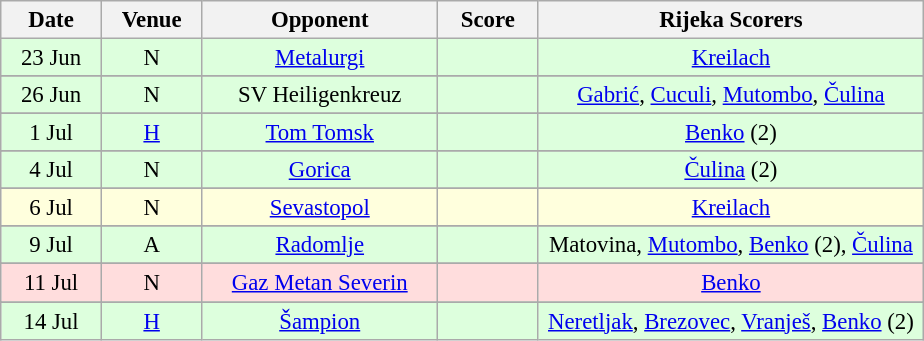<table class="wikitable" style="text-align: center; font-size:95%;">
<tr>
<th width="60">Date</th>
<th width="60">Venue</th>
<th width="150">Opponent</th>
<th width="60">Score</th>
<th width="250">Rijeka Scorers</th>
</tr>
<tr bgcolor="#ddffdd">
<td>23 Jun</td>
<td>N </td>
<td> <a href='#'>Metalurgi</a></td>
<td></td>
<td><a href='#'>Kreilach</a></td>
</tr>
<tr>
</tr>
<tr bgcolor="#ddffdd">
<td>26 Jun</td>
<td>N </td>
<td> SV Heiligenkreuz</td>
<td></td>
<td><a href='#'>Gabrić</a>, <a href='#'>Cuculi</a>, <a href='#'>Mutombo</a>, <a href='#'>Čulina</a></td>
</tr>
<tr>
</tr>
<tr bgcolor="#ddffdd">
<td>1 Jul</td>
<td><a href='#'>H</a></td>
<td> <a href='#'>Tom Tomsk</a></td>
<td></td>
<td><a href='#'>Benko</a> (2)</td>
</tr>
<tr>
</tr>
<tr bgcolor="#ddffdd">
<td>4 Jul</td>
<td>N </td>
<td> <a href='#'>Gorica</a></td>
<td></td>
<td><a href='#'>Čulina</a> (2)</td>
</tr>
<tr>
</tr>
<tr bgcolor="#ffffdd">
<td>6 Jul</td>
<td>N </td>
<td> <a href='#'>Sevastopol</a></td>
<td></td>
<td><a href='#'>Kreilach</a></td>
</tr>
<tr>
</tr>
<tr bgcolor="#ddffdd">
<td>9 Jul</td>
<td>A</td>
<td> <a href='#'>Radomlje</a></td>
<td></td>
<td>Matovina, <a href='#'>Mutombo</a>, <a href='#'>Benko</a> (2), <a href='#'>Čulina</a></td>
</tr>
<tr>
</tr>
<tr bgcolor="#ffdddd">
<td>11 Jul</td>
<td>N </td>
<td> <a href='#'>Gaz Metan Severin</a></td>
<td></td>
<td><a href='#'>Benko</a></td>
</tr>
<tr>
</tr>
<tr bgcolor="#ddffdd">
<td>14 Jul</td>
<td><a href='#'>H</a></td>
<td> <a href='#'>Šampion</a></td>
<td></td>
<td><a href='#'>Neretljak</a>, <a href='#'>Brezovec</a>, <a href='#'>Vranješ</a>, <a href='#'>Benko</a> (2)</td>
</tr>
</table>
